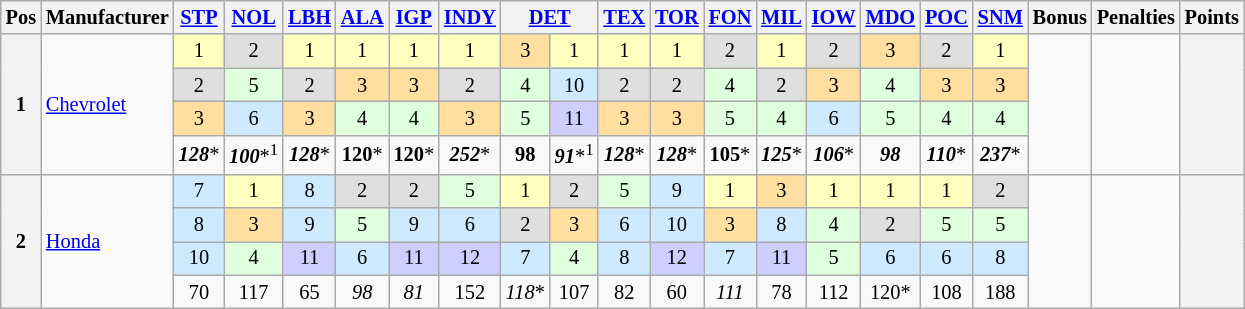<table class="wikitable" style="font-size: 85%; text-align:center">
<tr valign=top>
<th valign=middle>Pos</th>
<th valign=middle>Manufacturer</th>
<th><a href='#'>STP</a><br></th>
<th><a href='#'>NOL</a><br></th>
<th><a href='#'>LBH</a><br></th>
<th><a href='#'>ALA</a><br></th>
<th><a href='#'>IGP</a><br></th>
<th><a href='#'>INDY</a><br></th>
<th colspan=2><a href='#'>DET</a><br></th>
<th><a href='#'>TEX</a><br></th>
<th><a href='#'>TOR</a><br></th>
<th><a href='#'>FON</a><br></th>
<th><a href='#'>MIL</a><br></th>
<th><a href='#'>IOW</a><br></th>
<th><a href='#'>MDO</a><br></th>
<th><a href='#'>POC</a><br></th>
<th><a href='#'>SNM</a><br></th>
<th valign=middle>Bonus</th>
<th valign=middle>Penalties</th>
<th valign="middle">Points</th>
</tr>
<tr>
<th rowspan=4>1</th>
<td rowspan=4 align="left"><a href='#'>Chevrolet</a></td>
<td style="background:#FFFFBF;">1</td>
<td style="background:#DFDFDF;">2</td>
<td style="background:#FFFFBF;">1</td>
<td style="background:#FFFFBF;">1</td>
<td style="background:#FFFFBF;">1</td>
<td style="background:#FFFFBF;">1</td>
<td style="background:#FFDF9F;">3</td>
<td style="background:#FFFFBF;">1</td>
<td style="background:#FFFFBF;">1</td>
<td style="background:#FFFFBF;">1</td>
<td style="background:#DFDFDF;">2</td>
<td style="background:#FFFFBF;">1</td>
<td style="background:#DFDFDF;">2</td>
<td style="background:#FFDF9F;">3</td>
<td style="background:#DFDFDF;">2</td>
<td style="background:#FFFFBF;">1</td>
<td rowspan=4></td>
<td rowspan=4></td>
<th rowspan=4></th>
</tr>
<tr>
<td style="background:#DFDFDF;">2</td>
<td style="background:#DFFFDF;">5</td>
<td style="background:#DFDFDF;">2</td>
<td style="background:#FFDF9F;">3</td>
<td style="background:#FFDF9F;">3</td>
<td style="background:#DFDFDF;">2</td>
<td style="background:#DFFFDF;">4</td>
<td style="background:#CFEAFF;">10</td>
<td style="background:#DFDFDF;">2</td>
<td style="background:#DFDFDF;">2</td>
<td style="background:#DFFFDF;">4</td>
<td style="background:#DFDFDF;">2</td>
<td style="background:#FFDF9F;">3</td>
<td style="background:#DFFFDF;">4</td>
<td style="background:#FFDF9F;">3</td>
<td style="background:#FFDF9F;">3</td>
</tr>
<tr>
<td style="background:#FFDF9F;">3</td>
<td style="background:#CFEAFF;">6</td>
<td style="background:#FFDF9F;">3</td>
<td style="background:#DFFFDF;">4</td>
<td style="background:#DFFFDF;">4</td>
<td style="background:#FFDF9F;">3</td>
<td style="background:#DFFFDF;">5</td>
<td style="background:#CFCFFF;">11</td>
<td style="background:#FFDF9F;">3</td>
<td style="background:#FFDF9F;">3</td>
<td style="background:#DFFFDF;">5</td>
<td style="background:#DFFFDF;">4</td>
<td style="background:#CFEAFF;">6</td>
<td style="background:#DFFFDF;">5</td>
<td style="background:#DFFFDF;">4</td>
<td style="background:#DFFFDF;">4</td>
</tr>
<tr>
<td><strong><em>128</em></strong>*</td>
<td><strong><em>100</em></strong>*<sup>1</sup></td>
<td><strong><em>128</em></strong>*</td>
<td><strong>120</strong>*</td>
<td><strong>120</strong>*</td>
<td><strong><em>252</em></strong>*</td>
<td><strong>98</strong></td>
<td><strong><em>91</em></strong>*<sup>1</sup></td>
<td><strong><em>128</em></strong>*</td>
<td><strong><em>128</em></strong>*</td>
<td><strong>105</strong>*</td>
<td><strong><em>125</em></strong>*</td>
<td><strong><em>106</em></strong>*</td>
<td><strong><em>98</em></strong></td>
<td><strong><em>110</em></strong>*</td>
<td><strong><em>237</em></strong>*</td>
</tr>
<tr>
<th rowspan=4>2</th>
<td rowspan=4 align="left"><a href='#'>Honda</a></td>
<td style="background:#CFEAFF;">7</td>
<td style="background:#FFFFBF;">1</td>
<td style="background:#CFEAFF;">8</td>
<td style="background:#DFDFDF;">2</td>
<td style="background:#DFDFDF;">2</td>
<td style="background:#DFFFDF;">5</td>
<td style="background:#FFFFBF;">1</td>
<td style="background:#DFDFDF;">2</td>
<td style="background:#DFFFDF;">5</td>
<td style="background:#CFEAFF;">9</td>
<td style="background:#FFFFBF;">1</td>
<td style="background:#FFDF9F;">3</td>
<td style="background:#FFFFBF;">1</td>
<td style="background:#FFFFBF;">1</td>
<td style="background:#FFFFBF;">1</td>
<td style="background:#DFDFDF;">2</td>
<td rowspan=4></td>
<td rowspan=4></td>
<th rowspan=4></th>
</tr>
<tr>
<td style="background:#CFEAFF;">8</td>
<td style="background:#FFDF9F;">3</td>
<td style="background:#CFEAFF;">9</td>
<td style="background:#DFFFDF;">5</td>
<td style="background:#CFEAFF;">9</td>
<td style="background:#CFEAFF;">6</td>
<td style="background:#DFDFDF;">2</td>
<td style="background:#FFDF9F;">3</td>
<td style="background:#CFEAFF;">6</td>
<td style="background:#CFEAFF;">10</td>
<td style="background:#FFDF9F;">3</td>
<td style="background:#CFEAFF;">8</td>
<td style="background:#DFFFDF;">4</td>
<td style="background:#DFDFDF;">2</td>
<td style="background:#DFFFDF;">5</td>
<td style="background:#DFFFDF;">5</td>
</tr>
<tr>
<td style="background:#CFEAFF;">10</td>
<td style="background:#DFFFDF;">4</td>
<td style="background:#CFCFFF;">11</td>
<td style="background:#CFEAFF;">6</td>
<td style="background:#CFCFFF;">11</td>
<td style="background:#CFCFFF;">12</td>
<td style="background:#CFEAFF;">7</td>
<td style="background:#DFFFDF;">4</td>
<td style="background:#CFEAFF;">8</td>
<td style="background:#CFCFFF;">12</td>
<td style="background:#CFEAFF;">7</td>
<td style="background:#CFCFFF;">11</td>
<td style="background:#DFFFDF;">5</td>
<td style="background:#CFEAFF;">6</td>
<td style="background:#CFEAFF;">6</td>
<td style="background:#CFEAFF;">8</td>
</tr>
<tr>
<td>70</td>
<td>117</td>
<td>65</td>
<td><em>98</em></td>
<td><em>81</em></td>
<td>152</td>
<td><em>118</em>*</td>
<td>107</td>
<td>82</td>
<td>60</td>
<td><em>111</em></td>
<td>78</td>
<td>112</td>
<td>120*</td>
<td>108</td>
<td>188</td>
</tr>
</table>
